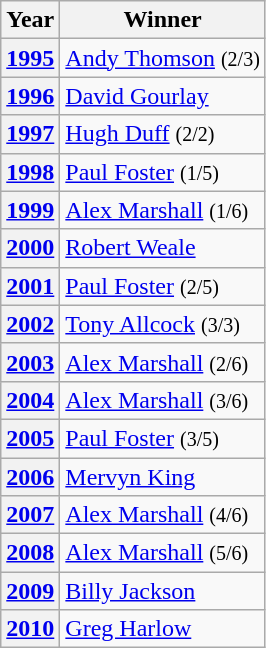<table class="wikitable">
<tr>
<th>Year</th>
<th>Winner</th>
</tr>
<tr>
<th><a href='#'>1995</a></th>
<td> <a href='#'>Andy Thomson</a> <small>(2/3)</small></td>
</tr>
<tr>
<th><a href='#'>1996</a></th>
<td> <a href='#'>David Gourlay</a></td>
</tr>
<tr>
<th><a href='#'>1997</a></th>
<td> <a href='#'>Hugh Duff</a> <small>(2/2)</small></td>
</tr>
<tr>
<th><a href='#'>1998</a></th>
<td> <a href='#'>Paul Foster</a> <small>(1/5)</small></td>
</tr>
<tr>
<th><a href='#'>1999</a></th>
<td> <a href='#'>Alex Marshall</a> <small>(1/6)</small></td>
</tr>
<tr>
<th><a href='#'>2000</a></th>
<td> <a href='#'>Robert Weale</a></td>
</tr>
<tr>
<th><a href='#'>2001</a></th>
<td> <a href='#'>Paul Foster</a> <small>(2/5)</small></td>
</tr>
<tr>
<th><a href='#'>2002</a></th>
<td> <a href='#'>Tony Allcock</a> <small>(3/3)</small></td>
</tr>
<tr>
<th><a href='#'>2003</a></th>
<td> <a href='#'>Alex Marshall</a> <small>(2/6)</small></td>
</tr>
<tr>
<th><a href='#'>2004</a></th>
<td> <a href='#'>Alex Marshall</a> <small>(3/6)</small></td>
</tr>
<tr>
<th><a href='#'>2005</a></th>
<td> <a href='#'>Paul Foster</a> <small>(3/5)</small></td>
</tr>
<tr>
<th><a href='#'>2006</a></th>
<td> <a href='#'>Mervyn King</a></td>
</tr>
<tr>
<th><a href='#'>2007</a></th>
<td> <a href='#'>Alex Marshall</a> <small>(4/6)</small></td>
</tr>
<tr>
<th><a href='#'>2008</a></th>
<td> <a href='#'>Alex Marshall</a> <small>(5/6)</small></td>
</tr>
<tr>
<th><a href='#'>2009</a></th>
<td> <a href='#'>Billy Jackson</a></td>
</tr>
<tr>
<th><a href='#'>2010</a></th>
<td> <a href='#'>Greg Harlow</a></td>
</tr>
</table>
